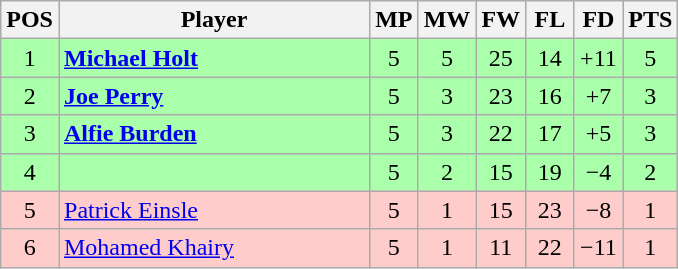<table class="wikitable" style="text-align: center;">
<tr>
<th width=25>POS</th>
<th width=200>Player</th>
<th width=25>MP</th>
<th width=25>MW</th>
<th width=25>FW</th>
<th width=25>FL</th>
<th width=25>FD</th>
<th width=25>PTS</th>
</tr>
<tr style="background:#aaffaa;">
<td>1</td>
<td style="text-align:left;"> <strong><a href='#'>Michael Holt</a></strong></td>
<td>5</td>
<td>5</td>
<td>25</td>
<td>14</td>
<td>+11</td>
<td>5</td>
</tr>
<tr style="background:#aaffaa;">
<td>2</td>
<td style="text-align:left;"> <strong><a href='#'>Joe Perry</a></strong></td>
<td>5</td>
<td>3</td>
<td>23</td>
<td>16</td>
<td>+7</td>
<td>3</td>
</tr>
<tr style="background:#aaffaa;">
<td>3</td>
<td style="text-align:left;"> <strong><a href='#'>Alfie Burden</a></strong></td>
<td>5</td>
<td>3</td>
<td>22</td>
<td>17</td>
<td>+5</td>
<td>3</td>
</tr>
<tr style="background:#aaffaa;">
<td>4</td>
<td style="text-align:left;"></td>
<td>5</td>
<td>2</td>
<td>15</td>
<td>19</td>
<td>−4</td>
<td>2</td>
</tr>
<tr style="background:#fcc;">
<td>5</td>
<td style="text-align:left;"> <a href='#'>Patrick Einsle</a></td>
<td>5</td>
<td>1</td>
<td>15</td>
<td>23</td>
<td>−8</td>
<td>1</td>
</tr>
<tr style="background:#fcc;">
<td>6</td>
<td style="text-align:left;"> <a href='#'>Mohamed Khairy</a></td>
<td>5</td>
<td>1</td>
<td>11</td>
<td>22</td>
<td>−11</td>
<td>1</td>
</tr>
</table>
